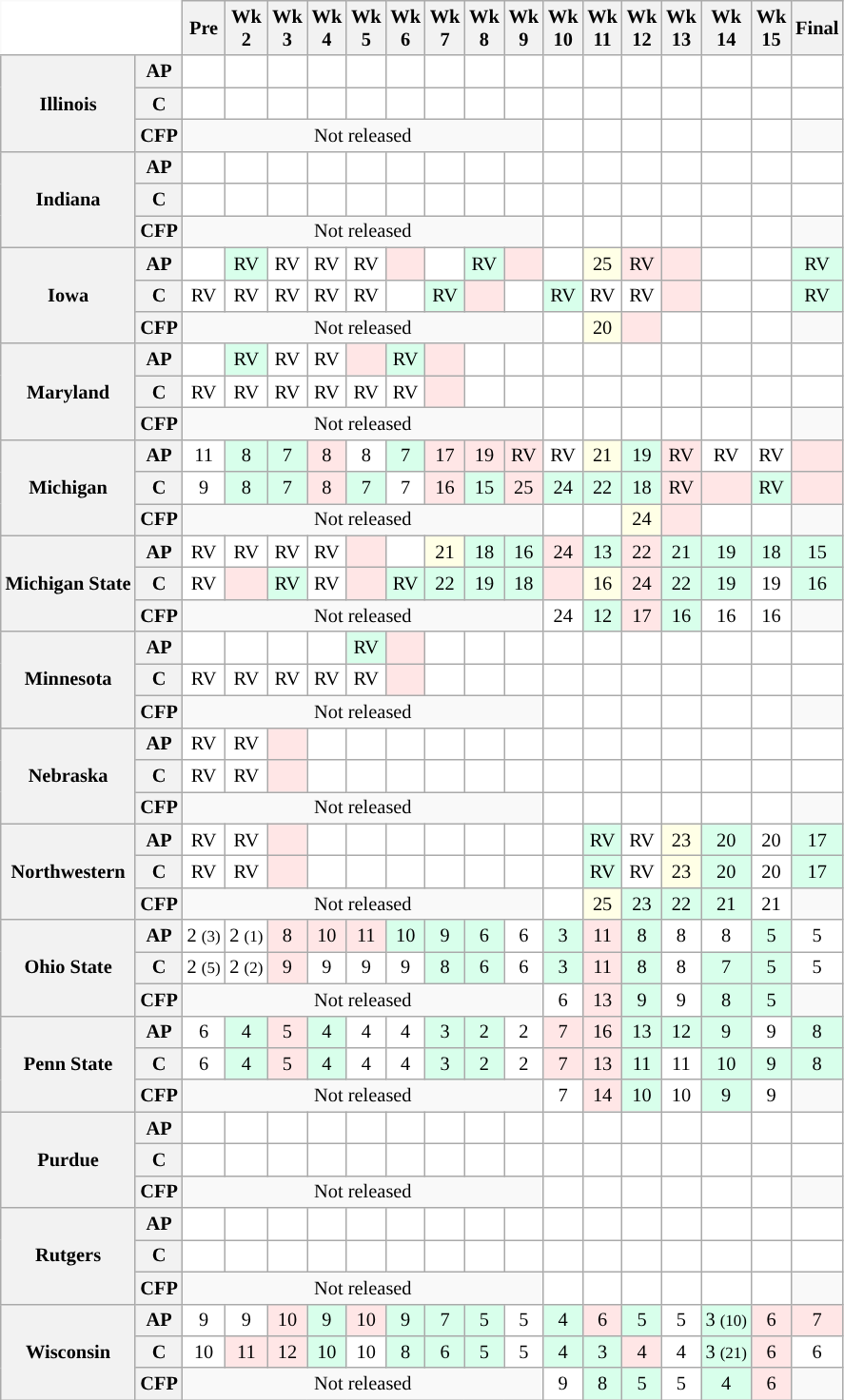<table class="wikitable" style="white-space:nowrap;font-size:85%;">
<tr>
<th colspan=2 style="background:white; border-top-style:hidden; border-left-style:hidden;"> </th>
<th>Pre</th>
<th>Wk<br>2</th>
<th>Wk<br>3</th>
<th>Wk<br>4</th>
<th>Wk<br>5</th>
<th>Wk<br>6</th>
<th>Wk<br>7</th>
<th>Wk<br>8</th>
<th>Wk<br>9</th>
<th>Wk<br>10</th>
<th>Wk<br>11</th>
<th>Wk<br>12</th>
<th>Wk<br>13</th>
<th>Wk<br>14</th>
<th>Wk<br>15</th>
<th>Final</th>
</tr>
<tr style="text-align:center;">
<th rowspan="3">Illinois</th>
<th>AP</th>
<td style="background:#FFF;"></td>
<td style="background:#FFF;"></td>
<td style="background:#FFF;"></td>
<td style="background:#FFF;"></td>
<td style="background:#FFF;"></td>
<td style="background:#FFF;"></td>
<td style="background:#FFF;"></td>
<td style="background:#FFF;"></td>
<td style="background:#FFF;"></td>
<td style="background:#FFF;"></td>
<td style="background:#FFF;"></td>
<td style="background:#FFF;"></td>
<td style="background:#FFF;"></td>
<td style="background:#FFF;"></td>
<td style="background:#FFF;"></td>
<td style="background:#FFF;"></td>
</tr>
<tr style="text-align:center;">
<th>C</th>
<td style="background:#FFF;"></td>
<td style="background:#FFF;"></td>
<td style="background:#FFF;"></td>
<td style="background:#FFF;"></td>
<td style="background:#FFF;"></td>
<td style="background:#FFF;"></td>
<td style="background:#FFF;"></td>
<td style="background:#FFF;"></td>
<td style="background:#FFF;"></td>
<td style="background:#FFF;"></td>
<td style="background:#FFF;"></td>
<td style="background:#FFF;"></td>
<td style="background:#FFF;"></td>
<td style="background:#FFF;"></td>
<td style="background:#FFF;"></td>
<td style="background:#FFF;"></td>
</tr>
<tr style="text-align:center;">
<th>CFP</th>
<td colspan="9" style="text-align:center;">Not released</td>
<td style="background:#FFF;"></td>
<td style="background:#FFF;"></td>
<td style="background:#FFF;"></td>
<td style="background:#FFF;"></td>
<td style="background:#FFF;"></td>
<td style="background:#FFF;"></td>
<td style="text-align:center;"></td>
</tr>
<tr style="text-align:center;">
<th rowspan="3">Indiana</th>
<th>AP</th>
<td style="background:#FFF;"></td>
<td style="background:#FFF;"></td>
<td style="background:#FFF;"></td>
<td style="background:#FFF;"></td>
<td style="background:#FFF;"></td>
<td style="background:#FFF;"></td>
<td style="background:#FFF;"></td>
<td style="background:#FFF;"></td>
<td style="background:#FFF;"></td>
<td style="background:#FFF;"></td>
<td style="background:#FFF;"></td>
<td style="background:#FFF;"></td>
<td style="background:#FFF;"></td>
<td style="background:#FFF;"></td>
<td style="background:#FFF;"></td>
<td style="background:#FFF;"></td>
</tr>
<tr style="text-align:center;">
<th>C</th>
<td style="background:#FFF;"></td>
<td style="background:#FFF;"></td>
<td style="background:#FFF;"></td>
<td style="background:#FFF;"></td>
<td style="background:#FFF;"></td>
<td style="background:#FFF;"></td>
<td style="background:#FFF;"></td>
<td style="background:#FFF;"></td>
<td style="background:#FFF;"></td>
<td style="background:#FFF;"></td>
<td style="background:#FFF;"></td>
<td style="background:#FFF;"></td>
<td style="background:#FFF;"></td>
<td style="background:#FFF;"></td>
<td style="background:#FFF;"></td>
<td style="background:#FFF;"></td>
</tr>
<tr style="text-align:center;">
<th>CFP</th>
<td colspan="9" style="text-align:center;">Not released</td>
<td style="background:#FFF;"></td>
<td style="background:#FFF;"></td>
<td style="background:#FFF;"></td>
<td style="background:#FFF;"></td>
<td style="background:#FFF;"></td>
<td style="background:#FFF;"></td>
<td style="text-align:center;"></td>
</tr>
<tr style="text-align:center;">
<th rowspan="3">Iowa</th>
<th>AP</th>
<td style="background:#FFF;"></td>
<td style="background:#d8ffeb;">RV</td>
<td style="background:#FFF;">RV</td>
<td style="background:#FFF;">RV</td>
<td style="background:#FFF;">RV</td>
<td style="background:#ffe6e6;"></td>
<td style="background:#FFF;"></td>
<td style="background:#d8ffeb;">RV</td>
<td style="background:#ffe6e6;"></td>
<td style="background:#FFF;"></td>
<td style="background:#ffffe6;">25</td>
<td style="background:#ffe6e6;">RV</td>
<td style="background:#ffe6e6;"></td>
<td style="background:#FFF;"></td>
<td style="background:#FFF;"></td>
<td style="background:#d8ffeb;">RV</td>
</tr>
<tr style="text-align:center;">
<th>C</th>
<td style="background:#FFF;">RV</td>
<td style="background:#FFF;">RV</td>
<td style="background:#FFF;">RV</td>
<td style="background:#FFF;">RV</td>
<td style="background:#FFF;">RV</td>
<td style="background:#FFF;"></td>
<td style="background:#d8ffeb;">RV</td>
<td style="background:#ffe6e6;"></td>
<td style="background:#FFF;"></td>
<td style="background:#d8ffeb;">RV</td>
<td style="background:#FFF;">RV</td>
<td style="background:#FFF;">RV</td>
<td style="background:#ffe6e6;"></td>
<td style="background:#FFF;"></td>
<td style="background:#FFF;"></td>
<td style="background:#d8ffeb;">RV</td>
</tr>
<tr style="text-align:center;">
<th>CFP</th>
<td colspan="9" style="text-align:center;">Not released</td>
<td style="background:#FFF;"></td>
<td style="background:#ffffe6;">20</td>
<td style="background:#ffe6e6;"></td>
<td style="background:#FFF;"></td>
<td style="background:#FFF;"></td>
<td style="background:#FFF;"></td>
<td style="text-align:center;"></td>
</tr>
<tr style="text-align:center;">
<th rowspan="3">Maryland</th>
<th>AP</th>
<td style="background:#FFF;"></td>
<td style="background:#d8ffeb;">RV</td>
<td style="background:#FFF;">RV</td>
<td style="background:#FFF;">RV</td>
<td style="background:#ffe6e6;"></td>
<td style="background:#d8ffeb;">RV</td>
<td style="background:#ffe6e6;"></td>
<td style="background:#FFF;"></td>
<td style="background:#FFF;"></td>
<td style="background:#FFF;"></td>
<td style="background:#FFF;"></td>
<td style="background:#FFF;"></td>
<td style="background:#FFF;"></td>
<td style="background:#FFF;"></td>
<td style="background:#FFF;"></td>
<td style="background:#FFF;"></td>
</tr>
<tr style="text-align:center;">
<th>C</th>
<td style="background:#FFF;">RV</td>
<td style="background:#FFF;">RV</td>
<td style="background:#FFF;">RV</td>
<td style="background:#FFF;">RV</td>
<td style="background:#FFF;">RV</td>
<td style="background:#FFF;">RV</td>
<td style="background:#ffe6e6;"></td>
<td style="background:#FFF;"></td>
<td style="background:#FFF;"></td>
<td style="background:#FFF;"></td>
<td style="background:#FFF;"></td>
<td style="background:#FFF;"></td>
<td style="background:#FFF;"></td>
<td style="background:#FFF;"></td>
<td style="background:#FFF;"></td>
<td style="background:#FFF;"></td>
</tr>
<tr style="text-align:center;">
<th>CFP</th>
<td colspan="9" style="text-align:center;">Not released</td>
<td style="background:#FFF;"></td>
<td style="background:#FFF;"></td>
<td style="background:#FFF;"></td>
<td style="background:#FFF;"></td>
<td style="background:#FFF;"></td>
<td style="background:#FFF;"></td>
<td style="text-align:center;"></td>
</tr>
<tr style="text-align:center;">
<th rowspan=3>Michigan</th>
<th>AP</th>
<td style="background:#FFF;">11</td>
<td style="background:#d8ffeb;">8</td>
<td style="background:#d8ffeb;">7</td>
<td style="background:#ffe6e6;">8</td>
<td style="background:#FFF;">8</td>
<td style="background:#d8ffeb;">7</td>
<td style="background:#ffe6e6;">17</td>
<td style="background:#ffe6e6;">19</td>
<td style="background:#ffe6e6;">RV</td>
<td style="background:#FFF;">RV</td>
<td style="background:#ffffe6;">21</td>
<td style="background:#d8ffeb;">19</td>
<td style="background:#ffe6e6;">RV</td>
<td style="background:#FFF;">RV</td>
<td style="background:#FFF;">RV</td>
<td style="background:#ffe6e6;"></td>
</tr>
<tr style="text-align:center;">
<th>C</th>
<td style="background:#FFF;">9</td>
<td style="background:#d8ffeb;">8</td>
<td style="background:#d8ffeb;">7</td>
<td style="background:#ffe6e6;">8</td>
<td style="background:#d8ffeb;">7</td>
<td style="background:#FFF;">7</td>
<td style="background:#ffe6e6;">16</td>
<td style="background:#d8ffeb;">15</td>
<td style="background:#ffe6e6;">25</td>
<td style="background:#d8ffeb;">24</td>
<td style="background:#d8ffeb;">22</td>
<td style="background:#d8ffeb;">18</td>
<td style="background:#ffe6e6;">RV</td>
<td style="background:#ffe6e6;"></td>
<td style="background:#d8ffeb;">RV</td>
<td style="background:#ffe6e6;"></td>
</tr>
<tr style="text-align:center;">
<th>CFP</th>
<td colspan="9" style="text-align:center;">Not released</td>
<td style="background:#FFF;"></td>
<td style="background:#FFF;"></td>
<td style="background:#ffffe6;">24</td>
<td style="background:#ffe6e6;"></td>
<td style="background:#FFF;"></td>
<td style="background:#FFF;"></td>
<td style="text-align:center;"></td>
</tr>
<tr style="text-align:center;">
<th rowspan="3">Michigan State</th>
<th>AP</th>
<td style="background:#FFF;">RV</td>
<td style="background:#FFF;">RV</td>
<td style="background:#FFF;">RV</td>
<td style="background:#FFF;">RV</td>
<td style="background:#ffe6e6;"></td>
<td style="background:#FFF;"></td>
<td style="background:#ffffe6;">21</td>
<td style="background:#d8ffeb;">18</td>
<td style="background:#d8ffeb;">16</td>
<td style="background:#ffe6e6;">24</td>
<td style="background:#d8ffeb;">13</td>
<td style="background:#ffe6e6;">22</td>
<td style="background:#d8ffeb;">21</td>
<td style="background:#d8ffeb;">19</td>
<td style="background:#d8ffeb;">18</td>
<td style="background:#d8ffeb;">15</td>
</tr>
<tr style="text-align:center;">
<th>C</th>
<td style="background:#FFF;">RV</td>
<td style="background:#ffe6e6;"></td>
<td style="background:#d8ffeb;">RV</td>
<td style="background:#FFF;">RV</td>
<td style="background:#ffe6e6;"></td>
<td style="background:#d8ffeb;">RV</td>
<td style="background:#d8ffeb;">22</td>
<td style="background:#d8ffeb;">19</td>
<td style="background:#d8ffeb;">18</td>
<td style="background:#ffe6e6;"></td>
<td style="background:#ffffe6;">16</td>
<td style="background:#ffe6e6;">24</td>
<td style="background:#d8ffeb;">22</td>
<td style="background:#d8ffeb;">19</td>
<td style="background:#FFF;">19</td>
<td style="background:#d8ffeb;">16</td>
</tr>
<tr style="text-align:center;">
<th>CFP</th>
<td colspan="9" style="text-align:center;">Not released</td>
<td style="background:#FFF;">24</td>
<td style="background:#d8ffeb;">12</td>
<td style="background:#ffe6e6;">17</td>
<td style="background:#d8ffeb;">16</td>
<td style="background:#FFF;">16</td>
<td style="background:#FFF;">16</td>
<td style="text-align:center;"></td>
</tr>
<tr style="text-align:center;">
<th rowspan="3">Minnesota</th>
<th>AP</th>
<td style="background:#FFF;"></td>
<td style="background:#FFF;"></td>
<td style="background:#FFF;"></td>
<td style="background:#FFF;"></td>
<td style="background:#d8ffeb;">RV</td>
<td style="background:#ffe6e6;"></td>
<td style="background:#FFF;"></td>
<td style="background:#FFF;"></td>
<td style="background:#FFF;"></td>
<td style="background:#FFF;"></td>
<td style="background:#FFF;"></td>
<td style="background:#FFF;"></td>
<td style="background:#FFF;"></td>
<td style="background:#FFF;"></td>
<td style="background:#FFF;"></td>
<td style="background:#FFF;"></td>
</tr>
<tr style="text-align:center;">
<th>C</th>
<td style="background:#FFF;">RV</td>
<td style="background:#FFF;">RV</td>
<td style="background:#FFF;">RV</td>
<td style="background:#FFF;">RV</td>
<td style="background:#FFF;">RV</td>
<td style="background:#ffe6e6;"></td>
<td style="background:#FFF;"></td>
<td style="background:#FFF;"></td>
<td style="background:#FFF;"></td>
<td style="background:#FFF;"></td>
<td style="background:#FFF;"></td>
<td style="background:#FFF;"></td>
<td style="background:#FFF;"></td>
<td style="background:#FFF;"></td>
<td style="background:#FFF;"></td>
<td style="background:#FFF;"></td>
</tr>
<tr style="text-align:center;">
<th>CFP</th>
<td colspan="9" style="text-align:center;">Not released</td>
<td style="background:#FFF;"></td>
<td style="background:#FFF;"></td>
<td style="background:#FFF;"></td>
<td style="background:#FFF;"></td>
<td style="background:#FFF;"></td>
<td style="background:#FFF;"></td>
<td style="text-align:center;"></td>
</tr>
<tr style="text-align:center;">
<th rowspan=3>Nebraska</th>
<th>AP</th>
<td style="background:#FFF;">RV</td>
<td style="background:#FFF;">RV</td>
<td style="background:#ffe6e6;"></td>
<td style="background:#FFF;"></td>
<td style="background:#FFF;"></td>
<td style="background:#FFF;"></td>
<td style="background:#FFF;"></td>
<td style="background:#FFF;"></td>
<td style="background:#FFF;"></td>
<td style="background:#FFF;"></td>
<td style="background:#FFF;"></td>
<td style="background:#FFF;"></td>
<td style="background:#FFF;"></td>
<td style="background:#FFF;"></td>
<td style="background:#FFF;"></td>
<td style="background:#FFF;"></td>
</tr>
<tr style="text-align:center;">
<th>C</th>
<td style="background:#FFF;">RV</td>
<td style="background:#FFF;">RV</td>
<td style="background:#ffe6e6;"></td>
<td style="background:#FFF;"></td>
<td style="background:#FFF;"></td>
<td style="background:#FFF;"></td>
<td style="background:#FFF;"></td>
<td style="background:#FFF;"></td>
<td style="background:#FFF;"></td>
<td style="background:#FFF;"></td>
<td style="background:#FFF;"></td>
<td style="background:#FFF;"></td>
<td style="background:#FFF;"></td>
<td style="background:#FFF;"></td>
<td style="background:#FFF;"></td>
<td style="background:#FFF;"></td>
</tr>
<tr style="text-align:center;">
<th>CFP</th>
<td colspan="9" style="text-align:center;">Not released</td>
<td style="background:#FFF;"></td>
<td style="background:#FFF;"></td>
<td style="background:#FFF;"></td>
<td style="background:#FFF;"></td>
<td style="background:#FFF;"></td>
<td style="background:#FFF;"></td>
<td style="text-align:center;"></td>
</tr>
<tr style="text-align:center;">
<th rowspan="3">Northwestern</th>
<th>AP</th>
<td style="background:#FFF;">RV</td>
<td style="background:#FFF;">RV</td>
<td style="background:#ffe6e6;"></td>
<td style="background:#FFF;"></td>
<td style="background:#FFF;"></td>
<td style="background:#FFF;"></td>
<td style="background:#FFF;"></td>
<td style="background:#FFF;"></td>
<td style="background:#FFF;"></td>
<td style="background:#FFF;"></td>
<td style="background:#d8ffeb;">RV</td>
<td style="background:#FFF;">RV</td>
<td style="background:#ffffe6;">23</td>
<td style="background:#d8ffeb;">20</td>
<td style="background:#FFF;">20</td>
<td style="background:#d8ffeb;">17</td>
</tr>
<tr style="text-align:center;">
<th>C</th>
<td style="background:#FFF;">RV</td>
<td style="background:#FFF;">RV</td>
<td style="background:#ffe6e6;"></td>
<td style="background:#FFF;"></td>
<td style="background:#FFF;"></td>
<td style="background:#FFF;"></td>
<td style="background:#FFF;"></td>
<td style="background:#FFF;"></td>
<td style="background:#FFF;"></td>
<td style="background:#FFF;"></td>
<td style="background:#d8ffeb;">RV</td>
<td style="background:#FFF;">RV</td>
<td style="background:#ffffe6;">23</td>
<td style="background:#d8ffeb;">20</td>
<td style="background:#FFF;">20</td>
<td style="background:#d8ffeb;">17</td>
</tr>
<tr style="text-align:center;">
<th>CFP</th>
<td colspan="9" style="text-align:center;">Not released</td>
<td style="background:#FFF;"></td>
<td style="background:#ffffe6;">25</td>
<td style="background:#d8ffeb;">23</td>
<td style="background:#d8ffeb;">22</td>
<td style="background:#d8ffeb;">21</td>
<td style="background:#FFF;">21</td>
<td style="text-align:center;"></td>
</tr>
<tr style="text-align:center;">
<th rowspan="3">Ohio State</th>
<th>AP</th>
<td style="background:#FFF;">2 <small>(3)</small></td>
<td style="background:#FFF;">2 <small>(1)</small></td>
<td style="background:#ffe6e6;">8</td>
<td style="background:#ffe6e6;">10</td>
<td style="background:#ffe6e6;">11</td>
<td style="background:#d8ffeb;">10</td>
<td style="background:#d8ffeb;">9</td>
<td style="background:#d8ffeb;">6</td>
<td style="background:#FFF;">6</td>
<td style="background:#d8ffeb;">3</td>
<td style="background:#ffe6e6;">11</td>
<td style="background:#d8ffeb;">8</td>
<td style="background:#FFF;">8</td>
<td style="background:#FFF;">8</td>
<td style="background:#d8ffeb;">5</td>
<td style="background:#FFF;">5</td>
</tr>
<tr style="text-align:center;">
<th>C</th>
<td style="background:#FFF;">2 <small>(5)</small></td>
<td style="background:#FFF;">2 <small>(2)</small></td>
<td style="background:#ffe6e6;">9</td>
<td style="background:#FFF;">9</td>
<td style="background:#FFF;">9</td>
<td style="background:#FFF;">9</td>
<td style="background:#d8ffeb;">8</td>
<td style="background:#d8ffeb;">6</td>
<td style="background:#FFF;">6</td>
<td style="background:#d8ffeb;">3</td>
<td style="background:#ffe6e6;">11</td>
<td style="background:#d8ffeb;">8</td>
<td style="background:#FFF;">8</td>
<td style="background:#d8ffeb;">7</td>
<td style="background:#d8ffeb;">5</td>
<td style="background:#FFF;">5</td>
</tr>
<tr style="text-align:center;">
<th>CFP</th>
<td colspan="9" style="text-align:center;">Not released</td>
<td style="background:#FFF;">6</td>
<td style="background:#ffe6e6;">13</td>
<td style="background:#d8ffeb;">9</td>
<td style="background:#FFF;">9</td>
<td style="background:#d8ffeb;">8</td>
<td style="background:#d8ffeb;">5</td>
<td style="text-align:center;"></td>
</tr>
<tr style="text-align:center;">
<th rowspan="3">Penn State</th>
<th>AP</th>
<td style="background:#FFF;">6</td>
<td style="background:#d8ffeb">4</td>
<td style="background:#ffe6e6;">5</td>
<td style="background:#d8ffeb">4</td>
<td style="background:#FFF;">4</td>
<td style="background:#FFF;">4</td>
<td style="background:#d8ffeb;">3</td>
<td style="background:#d8ffeb;">2</td>
<td style="background:#FFF;">2</td>
<td style="background:#ffe6e6;">7</td>
<td style="background:#ffe6e6;">16</td>
<td style="background:#d8ffeb;">13</td>
<td style="background:#d8ffeb;">12</td>
<td style="background:#d8ffeb;">9</td>
<td style="background:#FFF;">9</td>
<td style="background:#d8ffeb;">8</td>
</tr>
<tr style="text-align:center;">
<th>C</th>
<td style="background:#FFF;">6</td>
<td style="background:#d8ffeb">4</td>
<td style="background:#ffe6e6;">5</td>
<td style="background:#d8ffeb">4</td>
<td style="background:#FFF;">4</td>
<td style="background:#FFF;">4</td>
<td style="background:#d8ffeb;">3</td>
<td style="background:#d8ffeb;">2</td>
<td style="background:#FFF;">2</td>
<td style="background:#ffe6e6;">7</td>
<td style="background:#ffe6e6;">13</td>
<td style="background:#d8ffeb;">11</td>
<td style="background:#FFF;">11</td>
<td style="background:#d8ffeb;">10</td>
<td style="background:#d8ffeb;">9</td>
<td style="background:#d8ffeb;">8</td>
</tr>
<tr style="text-align:center;">
<th>CFP</th>
<td colspan="9" style="text-align:center;">Not released</td>
<td style="background:#FFF;">7</td>
<td style="background:#ffe6e6;">14</td>
<td style="background:#d8ffeb;">10</td>
<td style="background:#FFF;">10</td>
<td style="background:#d8ffeb;">9</td>
<td style="background:#FFF;">9</td>
<td style="text-align:center;"></td>
</tr>
<tr style="text-align:center;">
<th rowspan="3">Purdue</th>
<th>AP</th>
<td style="background:#FFF;"></td>
<td style="background:#FFF;"></td>
<td style="background:#FFF;"></td>
<td style="background:#FFF;"></td>
<td style="background:#FFF;"></td>
<td style="background:#FFF;"></td>
<td style="background:#FFF;"></td>
<td style="background:#FFF;"></td>
<td style="background:#FFF;"></td>
<td style="background:#FFF;"></td>
<td style="background:#FFF;"></td>
<td style="background:#FFF;"></td>
<td style="background:#FFF;"></td>
<td style="background:#FFF;"></td>
<td style="background:#FFF;"></td>
<td style="background:#FFF;"></td>
</tr>
<tr style="text-align:center;">
<th>C</th>
<td style="background:#FFF;"></td>
<td style="background:#FFF;"></td>
<td style="background:#FFF;"></td>
<td style="background:#FFF;"></td>
<td style="background:#FFF;"></td>
<td style="background:#FFF;"></td>
<td style="background:#FFF;"></td>
<td style="background:#FFF;"></td>
<td style="background:#FFF;"></td>
<td style="background:#FFF;"></td>
<td style="background:#FFF;"></td>
<td style="background:#FFF;"></td>
<td style="background:#FFF;"></td>
<td style="background:#FFF;"></td>
<td style="background:#FFF;"></td>
<td style="background:#FFF;"></td>
</tr>
<tr style="text-align:center;">
<th>CFP</th>
<td colspan="9" style="text-align:center;">Not released</td>
<td style="background:#FFF;"></td>
<td style="background:#FFF;"></td>
<td style="background:#FFF;"></td>
<td style="background:#FFF;"></td>
<td style="background:#FFF;"></td>
<td style="background:#FFF;"></td>
<td style="text-align:center;"></td>
</tr>
<tr style="text-align:center;">
<th rowspan="3"><strong>Rutgers</strong></th>
<th>AP</th>
<td style="background:#FFF;"></td>
<td style="background:#FFF;"></td>
<td style="background:#FFF;"></td>
<td style="background:#FFF;"></td>
<td style="background:#FFF;"></td>
<td style="background:#FFF;"></td>
<td style="background:#FFF;"></td>
<td style="background:#FFF;"></td>
<td style="background:#FFF;"></td>
<td style="background:#FFF;"></td>
<td style="background:#FFF;"></td>
<td style="background:#FFF;"></td>
<td style="background:#FFF;"></td>
<td style="background:#FFF;"></td>
<td style="background:#FFF;"></td>
<td style="background:#FFF;"></td>
</tr>
<tr style="text-align:center;">
<th>C</th>
<td style="background:#FFF;"></td>
<td style="background:#FFF;"></td>
<td style="background:#FFF;"></td>
<td style="background:#FFF;"></td>
<td style="background:#FFF;"></td>
<td style="background:#FFF;"></td>
<td style="background:#FFF;"></td>
<td style="background:#FFF;"></td>
<td style="background:#FFF;"></td>
<td style="background:#FFF;"></td>
<td style="background:#FFF;"></td>
<td style="background:#FFF;"></td>
<td style="background:#FFF;"></td>
<td style="background:#FFF;"></td>
<td style="background:#FFF;"></td>
<td style="background:#FFF;"></td>
</tr>
<tr style="text-align:center;">
<th>CFP</th>
<td colspan="9" style="text-align:center;">Not released</td>
<td style="background:#FFF;"></td>
<td style="background:#FFF;"></td>
<td style="background:#FFF;"></td>
<td style="background:#FFF;"></td>
<td style="background:#FFF;"></td>
<td style="background:#FFF;"></td>
<td style="text-align:center;"></td>
</tr>
<tr style="text-align:center;">
<th rowspan="3">Wisconsin</th>
<th>AP</th>
<td style="background:#FFF;">9</td>
<td style="background:#FFF;">9</td>
<td style="background:#ffe6e6;">10</td>
<td style="background:#d8ffeb">9</td>
<td style="background:#ffe6e6;">10</td>
<td style="background:#d8ffeb;">9</td>
<td style="background:#d8ffeb;">7</td>
<td style="background:#d8ffeb;">5</td>
<td style="background:#FFF;">5</td>
<td style="background:#d8ffeb;">4</td>
<td style="background:#ffe6e6;">6</td>
<td style="background:#d8ffeb;">5</td>
<td style="background:#FFF;">5</td>
<td style="background:#d8ffeb;">3 <small>(10)</small></td>
<td style="background:#ffe6e6;">6</td>
<td style="background:#ffe6e6;">7</td>
</tr>
<tr style="text-align:center;">
<th>C</th>
<td style="background:#FFF;">10</td>
<td style="background:#ffe6e6;">11</td>
<td style="background:#ffe6e6;">12</td>
<td style="background:#d8ffeb;">10</td>
<td style="background:#FFF;">10</td>
<td style="background:#d8ffeb">8</td>
<td style="background:#d8ffeb;">6</td>
<td style="background:#d8ffeb;">5</td>
<td style="background:#FFF;">5</td>
<td style="background:#d8ffeb;">4</td>
<td style="background:#d8ffeb;">3</td>
<td style="background:#ffe6e6;">4</td>
<td style="background:#FFF;">4</td>
<td style="background:#d8ffeb;">3 <small>(21)</small></td>
<td style="background:#ffe6e6;">6</td>
<td style="background:#FFF;">6</td>
</tr>
<tr style="text-align:center;">
<th>CFP</th>
<td colspan="9" style="text-align:center;">Not released</td>
<td style="background:#FFF;">9</td>
<td style="background:#d8ffeb;">8</td>
<td style="background:#d8ffeb;">5</td>
<td style="background:#FFF;">5</td>
<td style="background:#d8ffeb;">4</td>
<td style="background:#ffe6e6;">6</td>
<td style="text-align:center;"></td>
</tr>
</table>
